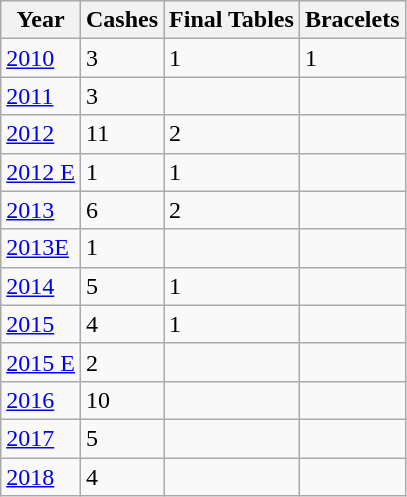<table class="wikitable">
<tr>
<th>Year</th>
<th>Cashes</th>
<th>Final Tables</th>
<th>Bracelets</th>
</tr>
<tr>
<td><a href='#'>2010</a></td>
<td>3</td>
<td>1</td>
<td>1</td>
</tr>
<tr>
<td><a href='#'>2011</a></td>
<td>3</td>
<td></td>
<td></td>
</tr>
<tr>
<td><a href='#'>2012</a></td>
<td>11</td>
<td>2</td>
<td></td>
</tr>
<tr>
<td><a href='#'>2012 E</a></td>
<td>1</td>
<td>1</td>
<td></td>
</tr>
<tr>
<td><a href='#'>2013</a></td>
<td>6</td>
<td>2</td>
<td></td>
</tr>
<tr>
<td><a href='#'>2013E</a></td>
<td>1</td>
<td></td>
<td></td>
</tr>
<tr>
<td><a href='#'>2014</a></td>
<td>5</td>
<td>1</td>
<td></td>
</tr>
<tr>
<td><a href='#'>2015</a></td>
<td>4</td>
<td>1</td>
<td></td>
</tr>
<tr>
<td><a href='#'>2015 E</a></td>
<td>2</td>
<td></td>
<td></td>
</tr>
<tr>
<td><a href='#'>2016</a></td>
<td>10</td>
<td></td>
<td></td>
</tr>
<tr>
<td><a href='#'>2017</a></td>
<td>5</td>
<td></td>
<td></td>
</tr>
<tr>
<td><a href='#'>2018</a></td>
<td>4</td>
<td></td>
<td></td>
</tr>
</table>
